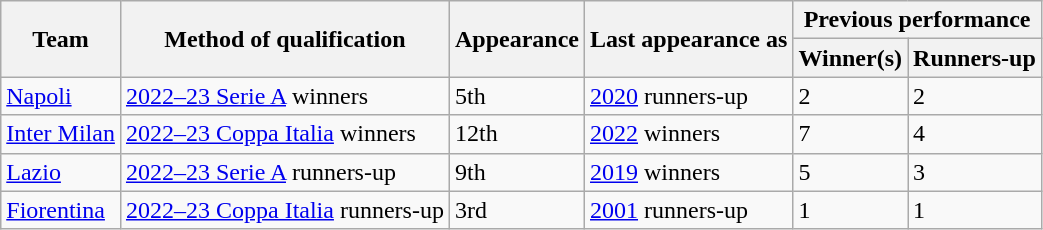<table class="wikitable">
<tr>
<th rowspan="2">Team</th>
<th rowspan="2">Method of qualification</th>
<th rowspan="2">Appearance</th>
<th rowspan="2">Last appearance as</th>
<th colspan="2">Previous performance</th>
</tr>
<tr>
<th>Winner(s)</th>
<th>Runners-up</th>
</tr>
<tr>
<td><a href='#'>Napoli</a></td>
<td><a href='#'>2022–23 Serie A</a> winners</td>
<td>5th</td>
<td><a href='#'>2020</a> runners-up</td>
<td>2</td>
<td>2</td>
</tr>
<tr>
<td><a href='#'>Inter Milan</a></td>
<td><a href='#'>2022–23 Coppa Italia</a> winners</td>
<td>12th</td>
<td><a href='#'>2022</a> winners</td>
<td>7</td>
<td>4</td>
</tr>
<tr>
<td><a href='#'>Lazio</a></td>
<td><a href='#'>2022–23 Serie A</a> runners-up</td>
<td>9th</td>
<td><a href='#'>2019</a> winners</td>
<td>5</td>
<td>3</td>
</tr>
<tr>
<td><a href='#'>Fiorentina</a></td>
<td><a href='#'>2022–23 Coppa Italia</a> runners-up</td>
<td>3rd</td>
<td><a href='#'>2001</a> runners-up</td>
<td>1</td>
<td>1</td>
</tr>
</table>
